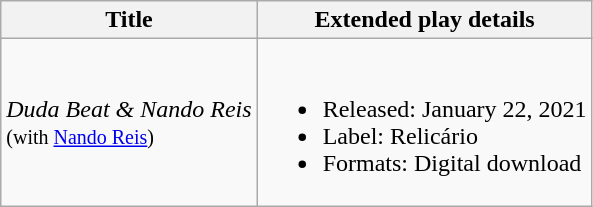<table class="wikitable">
<tr>
<th>Title</th>
<th>Extended play details</th>
</tr>
<tr>
<td><em>Duda Beat & Nando Reis</em><br><small>(with <a href='#'>Nando Reis</a>)</small></td>
<td><br><ul><li>Released: January 22, 2021</li><li>Label: Relicário</li><li>Formats: Digital download</li></ul></td>
</tr>
</table>
